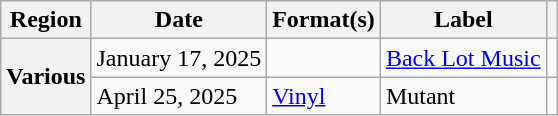<table class="wikitable plainrowheaders">
<tr>
<th scope="col">Region</th>
<th scope="col">Date</th>
<th scope="col">Format(s)</th>
<th scope="col">Label</th>
<th scope="col"></th>
</tr>
<tr>
<th rowspan="2" scope="row">Various</th>
<td>January 17, 2025</td>
<td></td>
<td><a href='#'>Back Lot Music</a></td>
<td align="center"></td>
</tr>
<tr>
<td>April 25, 2025</td>
<td><a href='#'>Vinyl</a></td>
<td>Mutant</td>
<td align="center"></td>
</tr>
</table>
